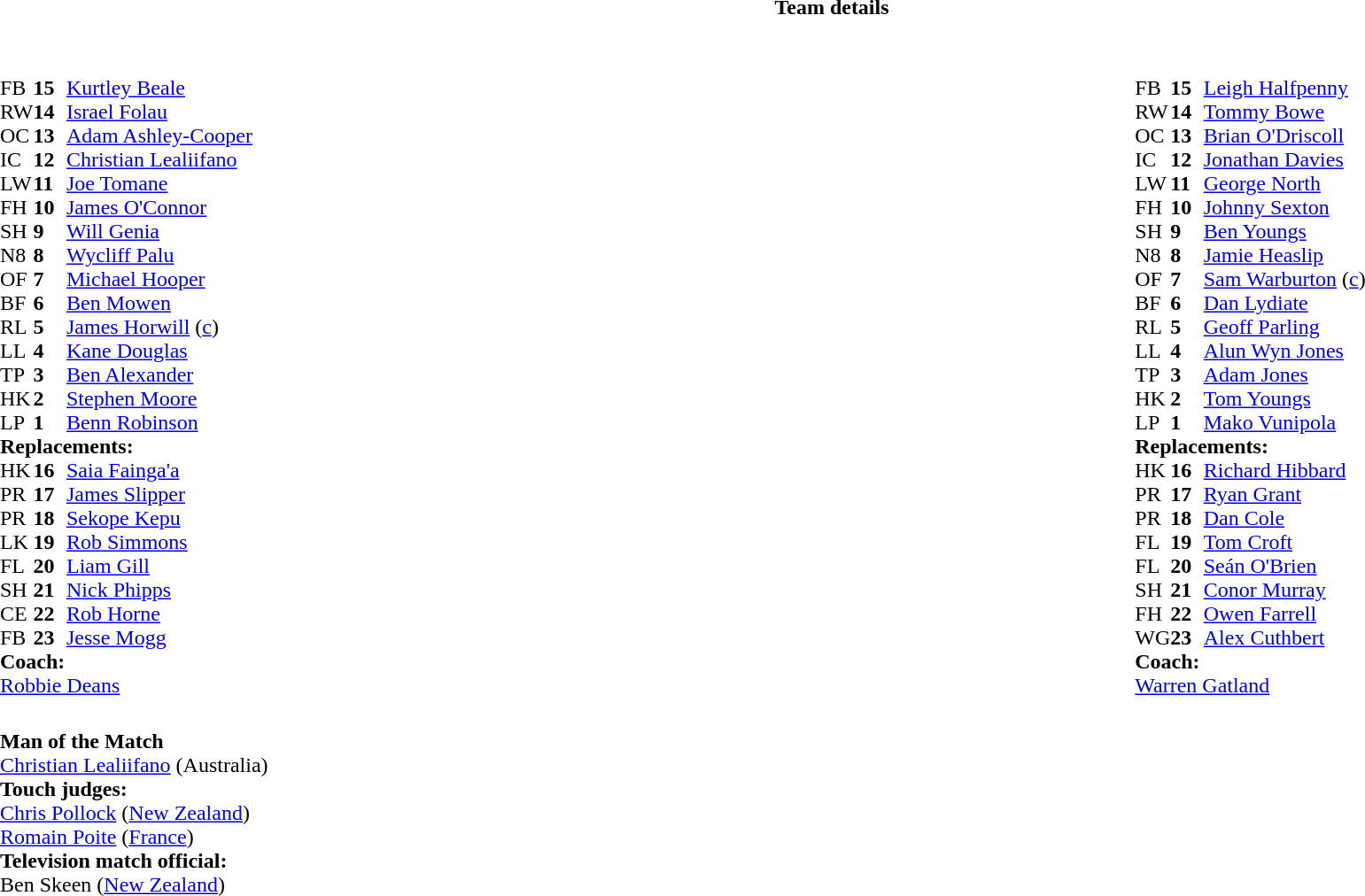<table border="0" width="100%" class="collapsible collapsed">
<tr>
<th>Team details</th>
</tr>
<tr>
<td><br><table style="width:100%;">
<tr>
<td style="vertical-align:top; width:50%"><br><table cellspacing="0" cellpadding="0">
<tr>
<th width="25"></th>
<th width="25"></th>
</tr>
<tr>
<td>FB</td>
<td><strong>15</strong></td>
<td><a href='#'>Kurtley Beale</a></td>
</tr>
<tr>
<td>RW</td>
<td><strong>14</strong></td>
<td><a href='#'>Israel Folau</a></td>
</tr>
<tr>
<td>OC</td>
<td><strong>13</strong></td>
<td><a href='#'>Adam Ashley-Cooper</a></td>
</tr>
<tr>
<td>IC</td>
<td><strong>12</strong></td>
<td><a href='#'>Christian Lealiifano</a></td>
</tr>
<tr>
<td>LW</td>
<td><strong>11</strong></td>
<td><a href='#'>Joe Tomane</a></td>
</tr>
<tr>
<td>FH</td>
<td><strong>10</strong></td>
<td><a href='#'>James O'Connor</a></td>
</tr>
<tr>
<td>SH</td>
<td><strong>9</strong></td>
<td><a href='#'>Will Genia</a></td>
</tr>
<tr>
<td>N8</td>
<td><strong>8</strong></td>
<td><a href='#'>Wycliff Palu</a></td>
<td></td>
<td></td>
</tr>
<tr>
<td>OF</td>
<td><strong>7</strong></td>
<td><a href='#'>Michael Hooper</a></td>
</tr>
<tr>
<td>BF</td>
<td><strong>6</strong></td>
<td><a href='#'>Ben Mowen</a></td>
</tr>
<tr>
<td>RL</td>
<td><strong>5</strong></td>
<td><a href='#'>James Horwill</a> (<a href='#'>c</a>)</td>
</tr>
<tr>
<td>LL</td>
<td><strong>4</strong></td>
<td><a href='#'>Kane Douglas</a></td>
<td></td>
<td></td>
</tr>
<tr>
<td>TP</td>
<td><strong>3</strong></td>
<td><a href='#'>Ben Alexander</a></td>
<td></td>
<td></td>
</tr>
<tr>
<td>HK</td>
<td><strong>2</strong></td>
<td><a href='#'>Stephen Moore</a></td>
</tr>
<tr>
<td>LP</td>
<td><strong>1</strong></td>
<td><a href='#'>Benn Robinson</a></td>
<td></td>
<td></td>
<td></td>
</tr>
<tr>
<td colspan=3><strong>Replacements:</strong></td>
</tr>
<tr>
<td>HK</td>
<td><strong>16</strong></td>
<td><a href='#'>Saia Fainga'a</a></td>
</tr>
<tr>
<td>PR</td>
<td><strong>17</strong></td>
<td><a href='#'>James Slipper</a></td>
<td></td>
<td></td>
<td></td>
</tr>
<tr>
<td>PR</td>
<td><strong>18</strong></td>
<td><a href='#'>Sekope Kepu</a></td>
<td></td>
<td></td>
</tr>
<tr>
<td>LK</td>
<td><strong>19</strong></td>
<td><a href='#'>Rob Simmons</a></td>
<td></td>
<td></td>
</tr>
<tr>
<td>FL</td>
<td><strong>20</strong></td>
<td><a href='#'>Liam Gill</a></td>
<td></td>
<td></td>
</tr>
<tr>
<td>SH</td>
<td><strong>21</strong></td>
<td><a href='#'>Nick Phipps</a></td>
</tr>
<tr>
<td>CE</td>
<td><strong>22</strong></td>
<td><a href='#'>Rob Horne</a></td>
</tr>
<tr>
<td>FB</td>
<td><strong>23</strong></td>
<td><a href='#'>Jesse Mogg</a></td>
</tr>
<tr>
<td colspan=3><strong>Coach:</strong></td>
</tr>
<tr>
<td colspan="4"> <a href='#'>Robbie Deans</a></td>
</tr>
</table>
</td>
<td valign="top"></td>
<td style="vertical-align:top; width:50%"><br><table cellspacing="0" cellpadding="0" style="margin:auto">
<tr>
<th width="25"></th>
<th width="25"></th>
</tr>
<tr>
<td>FB</td>
<td><strong>15</strong></td>
<td> <a href='#'>Leigh Halfpenny</a></td>
</tr>
<tr>
<td>RW</td>
<td><strong>14</strong></td>
<td> <a href='#'>Tommy Bowe</a></td>
</tr>
<tr>
<td>OC</td>
<td><strong>13</strong></td>
<td> <a href='#'>Brian O'Driscoll</a></td>
</tr>
<tr>
<td>IC</td>
<td><strong>12</strong></td>
<td> <a href='#'>Jonathan Davies</a></td>
</tr>
<tr>
<td>LW</td>
<td><strong>11</strong></td>
<td> <a href='#'>George North</a></td>
</tr>
<tr>
<td>FH</td>
<td><strong>10</strong></td>
<td> <a href='#'>Johnny Sexton</a></td>
</tr>
<tr>
<td>SH</td>
<td><strong>9</strong></td>
<td> <a href='#'>Ben Youngs</a></td>
<td></td>
<td></td>
</tr>
<tr>
<td>N8</td>
<td><strong>8</strong></td>
<td> <a href='#'>Jamie Heaslip</a></td>
<td></td>
<td></td>
</tr>
<tr>
<td>OF</td>
<td><strong>7</strong></td>
<td> <a href='#'>Sam Warburton</a> (<a href='#'>c</a>)</td>
<td></td>
<td></td>
</tr>
<tr>
<td>BF</td>
<td><strong>6</strong></td>
<td> <a href='#'>Dan Lydiate</a></td>
</tr>
<tr>
<td>RL</td>
<td><strong>5</strong></td>
<td> <a href='#'>Geoff Parling</a></td>
</tr>
<tr>
<td>LL</td>
<td><strong>4</strong></td>
<td> <a href='#'>Alun Wyn Jones</a></td>
</tr>
<tr>
<td>TP</td>
<td><strong>3</strong></td>
<td> <a href='#'>Adam Jones</a></td>
<td></td>
<td></td>
</tr>
<tr>
<td>HK</td>
<td><strong>2</strong></td>
<td> <a href='#'>Tom Youngs</a></td>
<td></td>
<td></td>
</tr>
<tr>
<td>LP</td>
<td><strong>1</strong></td>
<td> <a href='#'>Mako Vunipola</a></td>
</tr>
<tr>
<td colspan=3><strong>Replacements:</strong></td>
</tr>
<tr>
<td>HK</td>
<td><strong>16</strong></td>
<td> <a href='#'>Richard Hibbard</a></td>
<td></td>
<td></td>
</tr>
<tr>
<td>PR</td>
<td><strong>17</strong></td>
<td> <a href='#'>Ryan Grant</a></td>
</tr>
<tr>
<td>PR</td>
<td><strong>18</strong></td>
<td> <a href='#'>Dan Cole</a></td>
<td></td>
<td></td>
</tr>
<tr>
<td>FL</td>
<td><strong>19</strong></td>
<td> <a href='#'>Tom Croft</a></td>
<td></td>
<td></td>
</tr>
<tr>
<td>FL</td>
<td><strong>20</strong></td>
<td> <a href='#'>Seán O'Brien</a></td>
<td></td>
<td></td>
</tr>
<tr>
<td>SH</td>
<td><strong>21</strong></td>
<td> <a href='#'>Conor Murray</a></td>
<td></td>
<td></td>
</tr>
<tr>
<td>FH</td>
<td><strong>22</strong></td>
<td> <a href='#'>Owen Farrell</a></td>
</tr>
<tr>
<td>WG</td>
<td><strong>23</strong></td>
<td> <a href='#'>Alex Cuthbert</a></td>
</tr>
<tr>
<td colspan=3><strong>Coach:</strong></td>
</tr>
<tr>
<td colspan="4"> <a href='#'>Warren Gatland</a></td>
</tr>
</table>
</td>
</tr>
</table>
<table style="width:100%">
<tr>
<td><br><strong>Man of the Match</strong>
<br><a href='#'>Christian Lealiifano</a> (Australia)<br><strong>Touch judges:</strong>
<br><a href='#'>Chris Pollock</a> (<a href='#'>New Zealand</a>)
<br><a href='#'>Romain Poite</a> (<a href='#'>France</a>)
<br><strong>Television match official:</strong>
<br>Ben Skeen (<a href='#'>New Zealand</a>)</td>
</tr>
</table>
</td>
</tr>
</table>
